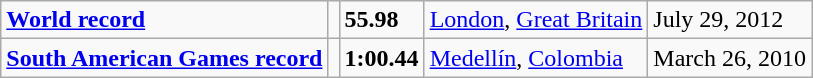<table class="wikitable">
<tr>
<td><strong><a href='#'>World record</a></strong></td>
<td></td>
<td><strong>55.98</strong></td>
<td><a href='#'>London</a>, <a href='#'>Great Britain</a></td>
<td>July 29, 2012</td>
</tr>
<tr>
<td><strong><a href='#'>South American Games record</a></strong></td>
<td></td>
<td><strong>1:00.44</strong></td>
<td><a href='#'>Medellín</a>, <a href='#'>Colombia</a></td>
<td>March 26, 2010</td>
</tr>
</table>
